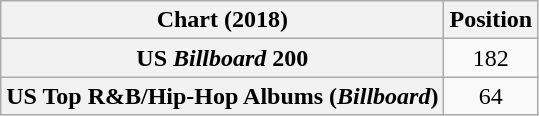<table class="wikitable sortable plainrowheaders" style="text-align:center">
<tr>
<th>Chart (2018)</th>
<th>Position</th>
</tr>
<tr>
<th scope="row">US <em>Billboard</em> 200</th>
<td>182</td>
</tr>
<tr>
<th scope="row">US Top R&B/Hip-Hop Albums (<em>Billboard</em>)</th>
<td>64</td>
</tr>
</table>
